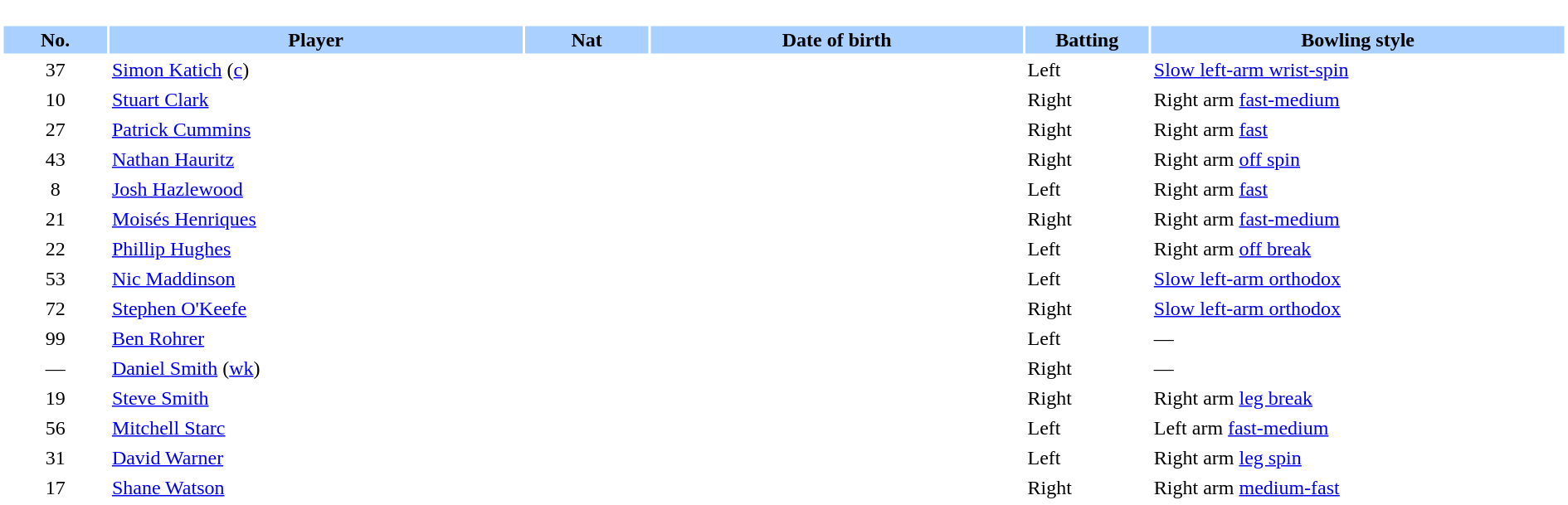<table border="0" style="width:100%;">
<tr>
<td style="vertical-align:top; background:#fff; width:90%;"><br><table border="0" cellspacing="2" cellpadding="2" style="width:100%;">
<tr style="background:#aad0ff;">
<th scope="col" width="5%">No.</th>
<th scope="col" width="20%">Player</th>
<th scope="col" width="6%">Nat</th>
<th scope="col" width="18%">Date of birth</th>
<th scope="col" width="6%">Batting</th>
<th scope="col" width="20%">Bowling style</th>
</tr>
<tr>
<td style="text-align:center">37</td>
<td><a href='#'>Simon Katich</a> (<a href='#'>c</a>)</td>
<td style="text-align:center"></td>
<td></td>
<td>Left</td>
<td><a href='#'>Slow left-arm wrist-spin</a></td>
</tr>
<tr>
<td style="text-align:center">10</td>
<td><a href='#'>Stuart Clark</a></td>
<td style="text-align:center"></td>
<td></td>
<td>Right</td>
<td>Right arm <a href='#'>fast-medium</a></td>
</tr>
<tr>
<td style="text-align:center">27</td>
<td><a href='#'>Patrick Cummins</a></td>
<td style="text-align:center"></td>
<td></td>
<td>Right</td>
<td>Right arm <a href='#'>fast</a></td>
</tr>
<tr>
<td style="text-align:center">43</td>
<td><a href='#'>Nathan Hauritz</a></td>
<td style="text-align:center"></td>
<td></td>
<td>Right</td>
<td>Right arm <a href='#'>off spin</a></td>
</tr>
<tr>
<td style="text-align:center">8</td>
<td><a href='#'>Josh Hazlewood</a></td>
<td style="text-align:center"></td>
<td></td>
<td>Left</td>
<td>Right arm <a href='#'>fast</a></td>
</tr>
<tr>
<td style="text-align:center">21</td>
<td><a href='#'>Moisés Henriques</a></td>
<td style="text-align:center"></td>
<td></td>
<td>Right</td>
<td>Right arm <a href='#'>fast-medium</a></td>
</tr>
<tr>
<td style="text-align:center">22</td>
<td><a href='#'>Phillip Hughes</a></td>
<td style="text-align:center"></td>
<td></td>
<td>Left</td>
<td>Right arm <a href='#'>off break</a></td>
</tr>
<tr>
<td style="text-align:center">53</td>
<td><a href='#'>Nic Maddinson</a></td>
<td style="text-align:center"></td>
<td></td>
<td>Left</td>
<td><a href='#'>Slow left-arm orthodox</a></td>
</tr>
<tr>
<td style="text-align:center">72</td>
<td><a href='#'>Stephen O'Keefe</a></td>
<td style="text-align:center"></td>
<td></td>
<td>Right</td>
<td><a href='#'>Slow left-arm orthodox</a></td>
</tr>
<tr>
<td style="text-align:center">99</td>
<td><a href='#'>Ben Rohrer</a></td>
<td style="text-align:center"></td>
<td></td>
<td>Left</td>
<td>—</td>
</tr>
<tr>
<td style="text-align:center">—</td>
<td><a href='#'>Daniel Smith</a> (<a href='#'>wk</a>)</td>
<td style="text-align:center"></td>
<td></td>
<td>Right</td>
<td>—</td>
</tr>
<tr>
<td style="text-align:center">19</td>
<td><a href='#'>Steve Smith</a></td>
<td style="text-align:center"></td>
<td></td>
<td>Right</td>
<td>Right arm <a href='#'>leg break</a></td>
</tr>
<tr>
<td style="text-align:center">56</td>
<td><a href='#'>Mitchell Starc</a></td>
<td style="text-align:center"></td>
<td></td>
<td>Left</td>
<td>Left arm <a href='#'>fast-medium</a></td>
</tr>
<tr>
<td style="text-align:center">31</td>
<td><a href='#'>David Warner</a></td>
<td style="text-align:center"></td>
<td></td>
<td>Left</td>
<td>Right arm <a href='#'>leg spin</a></td>
</tr>
<tr>
<td style="text-align:center">17</td>
<td><a href='#'>Shane Watson</a></td>
<td style="text-align:center"></td>
<td></td>
<td>Right</td>
<td>Right arm <a href='#'>medium-fast</a></td>
</tr>
</table>
</td>
</tr>
</table>
